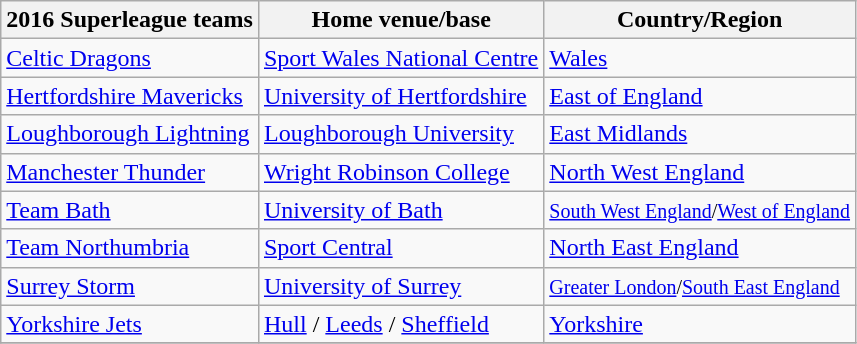<table class="wikitable collapsible">
<tr>
<th>2016 Superleague teams</th>
<th>Home venue/base</th>
<th>Country/Region</th>
</tr>
<tr>
<td><a href='#'>Celtic Dragons</a></td>
<td><a href='#'>Sport Wales National Centre</a></td>
<td><a href='#'>Wales</a></td>
</tr>
<tr>
<td><a href='#'>Hertfordshire Mavericks</a></td>
<td><a href='#'>University of Hertfordshire</a></td>
<td><a href='#'>East of England</a></td>
</tr>
<tr>
<td><a href='#'>Loughborough Lightning</a></td>
<td><a href='#'>Loughborough University</a></td>
<td><a href='#'>East Midlands</a></td>
</tr>
<tr>
<td><a href='#'>Manchester Thunder</a></td>
<td><a href='#'>Wright Robinson College</a></td>
<td><a href='#'>North West England</a></td>
</tr>
<tr>
<td><a href='#'>Team Bath</a></td>
<td><a href='#'>University of Bath</a></td>
<td><small><a href='#'>South West England</a>/<a href='#'>West of England</a></small></td>
</tr>
<tr>
<td><a href='#'>Team Northumbria</a></td>
<td><a href='#'>Sport Central</a></td>
<td><a href='#'>North East England</a></td>
</tr>
<tr>
<td><a href='#'>Surrey Storm</a></td>
<td><a href='#'>University of Surrey</a></td>
<td><small><a href='#'>Greater London</a>/<a href='#'>South East England</a></small></td>
</tr>
<tr>
<td><a href='#'>Yorkshire Jets</a></td>
<td><a href='#'>Hull</a> / <a href='#'>Leeds</a> / <a href='#'>Sheffield</a></td>
<td><a href='#'>Yorkshire</a></td>
</tr>
<tr>
</tr>
</table>
